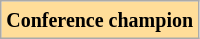<table class="wikitable">
<tr>
<td bgcolor="#ffdd99"><small><strong>Conference champion</strong></small></td>
</tr>
</table>
